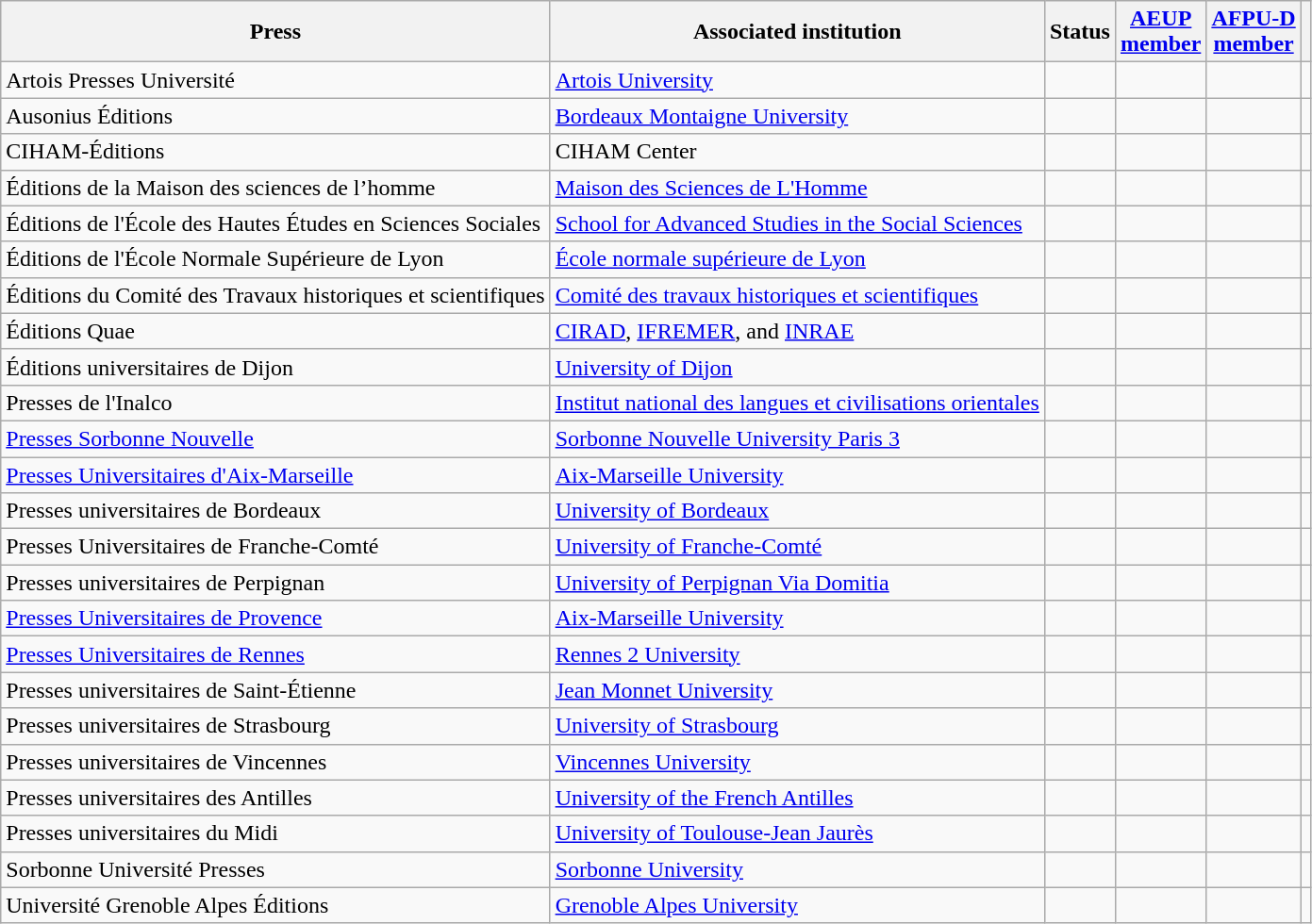<table class="wikitable sortable">
<tr>
<th>Press</th>
<th>Associated institution</th>
<th>Status</th>
<th><a href='#'>AEUP<br>member</a></th>
<th><a href='#'>AFPU-D<br>member</a></th>
<th></th>
</tr>
<tr>
<td>Artois Presses Université</td>
<td><a href='#'>Artois University</a></td>
<td></td>
<td></td>
<td></td>
<td></td>
</tr>
<tr>
<td>Ausonius Éditions</td>
<td><a href='#'>Bordeaux Montaigne University</a></td>
<td></td>
<td></td>
<td></td>
<td></td>
</tr>
<tr>
<td>CIHAM-Éditions</td>
<td>CIHAM Center</td>
<td></td>
<td></td>
<td></td>
<td></td>
</tr>
<tr>
<td>Éditions de la Maison des sciences de l’homme</td>
<td><a href='#'>Maison des Sciences de L'Homme</a></td>
<td></td>
<td></td>
<td></td>
<td></td>
</tr>
<tr>
<td>Éditions de l'École des Hautes Études en Sciences Sociales</td>
<td><a href='#'>School for Advanced Studies in the Social Sciences</a></td>
<td></td>
<td></td>
<td></td>
<td></td>
</tr>
<tr>
<td>Éditions de l'École Normale Supérieure de Lyon</td>
<td><a href='#'>École normale supérieure de Lyon</a></td>
<td></td>
<td></td>
<td></td>
<td></td>
</tr>
<tr>
<td>Éditions du Comité des Travaux historiques et scientifiques</td>
<td><a href='#'>Comité des travaux historiques et scientifiques</a></td>
<td></td>
<td></td>
<td></td>
<td></td>
</tr>
<tr>
<td>Éditions Quae</td>
<td><a href='#'>CIRAD</a>, <a href='#'>IFREMER</a>, and <a href='#'>INRAE</a></td>
<td></td>
<td></td>
<td></td>
<td></td>
</tr>
<tr>
<td>Éditions universitaires de Dijon</td>
<td><a href='#'>University of Dijon</a></td>
<td></td>
<td></td>
<td></td>
<td></td>
</tr>
<tr>
<td>Presses de l'Inalco</td>
<td><a href='#'>Institut national des langues et civilisations orientales</a></td>
<td></td>
<td></td>
<td></td>
<td></td>
</tr>
<tr>
<td><a href='#'>Presses Sorbonne Nouvelle</a></td>
<td><a href='#'>Sorbonne Nouvelle University Paris 3</a></td>
<td></td>
<td></td>
<td></td>
<td></td>
</tr>
<tr>
<td><a href='#'>Presses Universitaires d'Aix-Marseille</a></td>
<td><a href='#'>Aix-Marseille University</a></td>
<td></td>
<td></td>
<td></td>
<td></td>
</tr>
<tr>
<td>Presses universitaires de Bordeaux </td>
<td><a href='#'>University of Bordeaux</a></td>
<td></td>
<td></td>
<td></td>
<td></td>
</tr>
<tr>
<td>Presses Universitaires de Franche-Comté</td>
<td><a href='#'>University of Franche-Comté</a></td>
<td></td>
<td></td>
<td></td>
<td></td>
</tr>
<tr>
<td>Presses universitaires de Perpignan</td>
<td><a href='#'>University of Perpignan Via Domitia</a></td>
<td></td>
<td></td>
<td></td>
<td></td>
</tr>
<tr>
<td><a href='#'>Presses Universitaires de Provence</a></td>
<td><a href='#'>Aix-Marseille University</a></td>
<td></td>
<td></td>
<td></td>
<td></td>
</tr>
<tr>
<td><a href='#'>Presses Universitaires de Rennes</a></td>
<td><a href='#'>Rennes 2 University</a></td>
<td></td>
<td></td>
<td></td>
<td></td>
</tr>
<tr>
<td>Presses universitaires de Saint-Étienne</td>
<td><a href='#'>Jean Monnet University</a></td>
<td></td>
<td></td>
<td></td>
<td></td>
</tr>
<tr>
<td>Presses universitaires de Strasbourg </td>
<td><a href='#'>University of Strasbourg</a></td>
<td></td>
<td></td>
<td></td>
<td></td>
</tr>
<tr>
<td>Presses universitaires de Vincennes </td>
<td><a href='#'>Vincennes University</a></td>
<td></td>
<td></td>
<td></td>
<td></td>
</tr>
<tr>
<td>Presses universitaires des Antilles</td>
<td><a href='#'>University of the French Antilles</a></td>
<td></td>
<td></td>
<td></td>
<td></td>
</tr>
<tr>
<td>Presses universitaires du Midi</td>
<td><a href='#'>University of Toulouse-Jean Jaurès</a></td>
<td></td>
<td></td>
<td></td>
<td></td>
</tr>
<tr>
<td>Sorbonne Université Presses</td>
<td><a href='#'>Sorbonne University</a></td>
<td></td>
<td></td>
<td></td>
<td></td>
</tr>
<tr>
<td>Université Grenoble Alpes Éditions</td>
<td><a href='#'>Grenoble Alpes University</a></td>
<td></td>
<td></td>
<td></td>
<td></td>
</tr>
</table>
